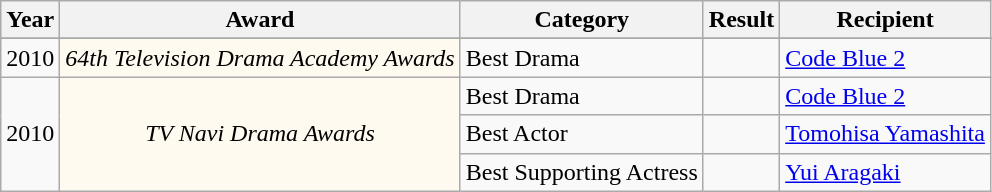<table class="wikitable">
<tr>
<th>Year</th>
<th>Award</th>
<th>Category</th>
<th>Result</th>
<th>Recipient</th>
</tr>
<tr>
</tr>
<tr>
<td>2010</td>
<td scope=col style="background:#FFFAF0;" align=center><em>64th Television Drama Academy Awards</em></td>
<td>Best Drama</td>
<td></td>
<td><a href='#'>Code Blue 2</a></td>
</tr>
<tr>
<td rowspan="3">2010</td>
<td scope=col style="background:#FFFAF0;" align=center rowspan="3"><em>TV Navi Drama Awards </em></td>
<td>Best Drama</td>
<td></td>
<td><a href='#'>Code Blue 2</a></td>
</tr>
<tr>
<td>Best Actor</td>
<td></td>
<td><a href='#'>Tomohisa Yamashita</a></td>
</tr>
<tr>
<td>Best Supporting Actress</td>
<td></td>
<td><a href='#'>Yui Aragaki</a></td>
</tr>
</table>
